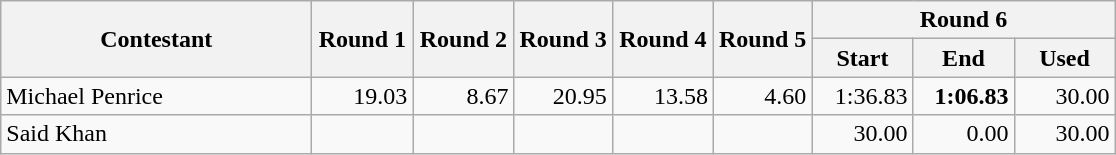<table class="wikitable">
<tr>
<th rowspan="2" width="200">Contestant</th>
<th rowspan="2" width="60">Round 1</th>
<th rowspan="2" width="60">Round 2</th>
<th rowspan="2">Round 3</th>
<th rowspan="2" width="60">Round 4</th>
<th rowspan="2">Round 5</th>
<th colspan="3">Round 6</th>
</tr>
<tr>
<th width="60">Start</th>
<th width="60">End</th>
<th width="60">Used</th>
</tr>
<tr>
<td>Michael Penrice</td>
<td align="right">19.03</td>
<td align="right">8.67</td>
<td align="right">20.95</td>
<td align="right">13.58</td>
<td align="right">4.60</td>
<td align="right">1:36.83</td>
<td align="right"><strong>1:06.83</strong></td>
<td align="right">30.00</td>
</tr>
<tr>
<td>Said Khan</td>
<td align="right"></td>
<td align="right"></td>
<td align="right"></td>
<td align="right"></td>
<td align="right"></td>
<td align="right">30.00</td>
<td align="right">0.00</td>
<td align="right">30.00</td>
</tr>
</table>
